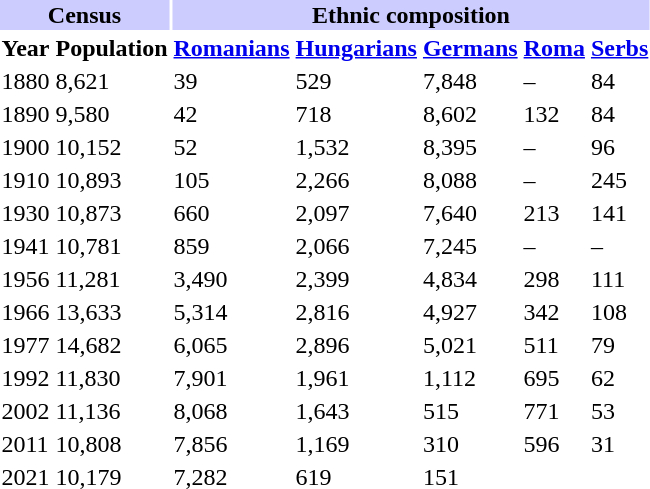<table class="toccolours">
<tr>
<th align="center" colspan="2" style="background:#ccccff;">Census</th>
<th align="center" colspan="5" style="background:#ccccff;">Ethnic composition</th>
</tr>
<tr>
<th>Year</th>
<th>Population</th>
<th><a href='#'>Romanians</a></th>
<th><a href='#'>Hungarians</a></th>
<th><a href='#'>Germans</a></th>
<th><a href='#'>Roma</a></th>
<th><a href='#'>Serbs</a></th>
</tr>
<tr>
<td>1880</td>
<td>8,621</td>
<td>39</td>
<td>529</td>
<td>7,848</td>
<td>–</td>
<td>84</td>
</tr>
<tr>
<td>1890</td>
<td>9,580</td>
<td>42</td>
<td>718</td>
<td>8,602</td>
<td>132</td>
<td>84</td>
</tr>
<tr>
<td>1900</td>
<td>10,152</td>
<td>52</td>
<td>1,532</td>
<td>8,395</td>
<td>–</td>
<td>96</td>
</tr>
<tr>
<td>1910</td>
<td>10,893</td>
<td>105</td>
<td>2,266</td>
<td>8,088</td>
<td>–</td>
<td>245</td>
</tr>
<tr>
<td>1930</td>
<td>10,873</td>
<td>660</td>
<td>2,097</td>
<td>7,640</td>
<td>213</td>
<td>141</td>
</tr>
<tr>
<td>1941</td>
<td>10,781</td>
<td>859</td>
<td>2,066</td>
<td>7,245</td>
<td>–</td>
<td>–</td>
</tr>
<tr>
<td>1956</td>
<td>11,281</td>
<td>3,490</td>
<td>2,399</td>
<td>4,834</td>
<td>298</td>
<td>111</td>
</tr>
<tr>
<td>1966</td>
<td>13,633</td>
<td>5,314</td>
<td>2,816</td>
<td>4,927</td>
<td>342</td>
<td>108</td>
</tr>
<tr>
<td>1977</td>
<td>14,682</td>
<td>6,065</td>
<td>2,896</td>
<td>5,021</td>
<td>511</td>
<td>79</td>
</tr>
<tr>
<td>1992</td>
<td>11,830</td>
<td>7,901</td>
<td>1,961</td>
<td>1,112</td>
<td>695</td>
<td>62</td>
</tr>
<tr>
<td>2002</td>
<td>11,136</td>
<td>8,068</td>
<td>1,643</td>
<td>515</td>
<td>771</td>
<td>53</td>
</tr>
<tr>
<td>2011</td>
<td>10,808</td>
<td>7,856</td>
<td>1,169</td>
<td>310</td>
<td>596</td>
<td>31</td>
</tr>
<tr>
<td>2021</td>
<td>10,179</td>
<td>7,282</td>
<td>619</td>
<td>151</td>
<td></td>
<td></td>
</tr>
</table>
